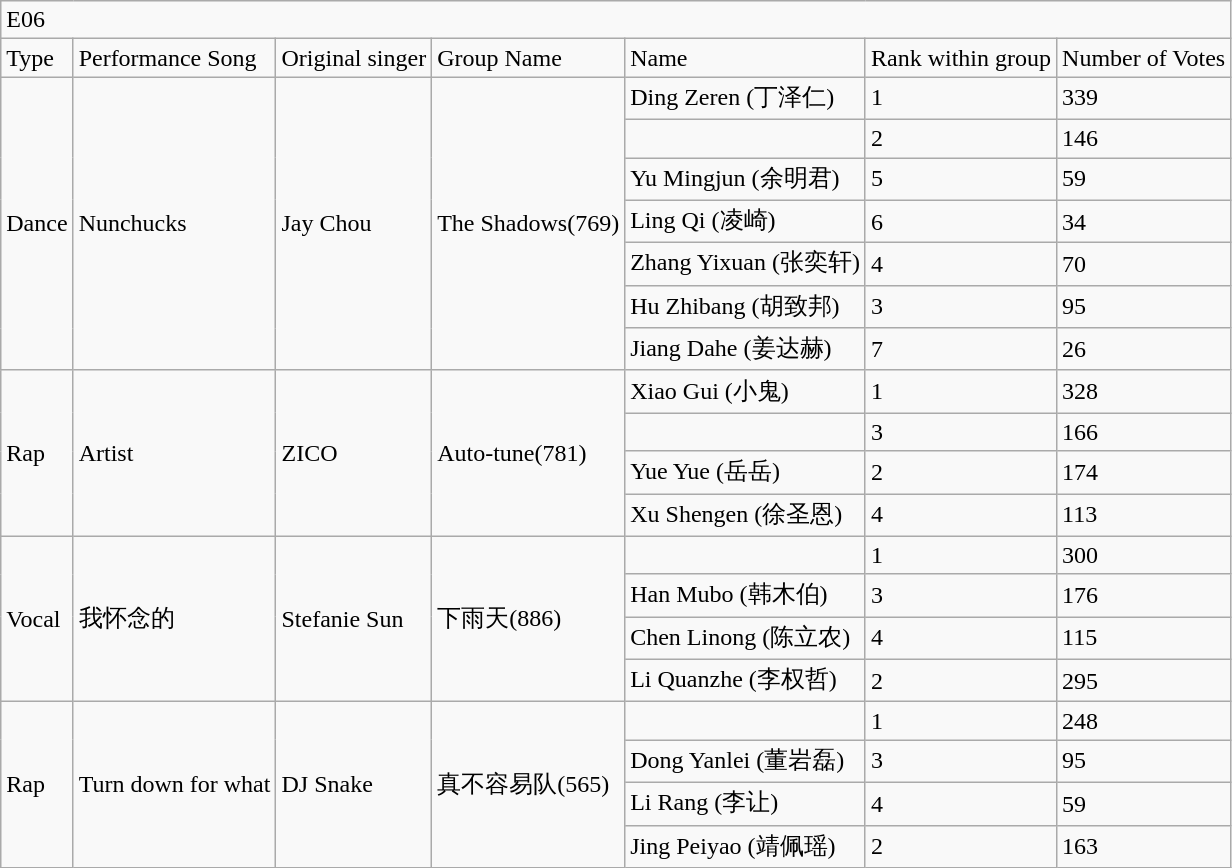<table class="wikitable">
<tr>
<td colspan="7">E06</td>
</tr>
<tr>
<td>Type</td>
<td>Performance Song</td>
<td>Original singer</td>
<td>Group Name</td>
<td>Name</td>
<td>Rank within group</td>
<td>Number of Votes</td>
</tr>
<tr>
<td rowspan="7">Dance</td>
<td rowspan="7">Nunchucks</td>
<td rowspan="7">Jay Chou</td>
<td rowspan="7">The Shadows(769)</td>
<td>Ding Zeren (丁泽仁)</td>
<td>1</td>
<td>339</td>
</tr>
<tr>
<td></td>
<td>2</td>
<td>146</td>
</tr>
<tr>
<td>Yu Mingjun (余明君)</td>
<td>5</td>
<td>59</td>
</tr>
<tr>
<td>Ling Qi (凌崎)</td>
<td>6</td>
<td>34</td>
</tr>
<tr>
<td>Zhang Yixuan (张奕轩)</td>
<td>4</td>
<td>70</td>
</tr>
<tr>
<td>Hu Zhibang (胡致邦)</td>
<td>3</td>
<td>95</td>
</tr>
<tr>
<td>Jiang Dahe (姜达赫)</td>
<td>7</td>
<td>26</td>
</tr>
<tr>
<td rowspan="4">Rap</td>
<td rowspan="4">Artist</td>
<td rowspan="4">ZICO</td>
<td rowspan="4">Auto-tune(781)</td>
<td>Xiao Gui (小鬼)</td>
<td>1</td>
<td>328</td>
</tr>
<tr>
<td></td>
<td>3</td>
<td>166</td>
</tr>
<tr>
<td>Yue Yue (岳岳)</td>
<td>2</td>
<td>174</td>
</tr>
<tr>
<td>Xu Shengen (徐圣恩)</td>
<td>4</td>
<td>113</td>
</tr>
<tr>
<td rowspan="4">Vocal</td>
<td rowspan="4">我怀念的</td>
<td rowspan="4">Stefanie Sun</td>
<td rowspan="4">下雨天(886)</td>
<td></td>
<td>1</td>
<td>300</td>
</tr>
<tr>
<td>Han Mubo (韩木伯)</td>
<td>3</td>
<td>176</td>
</tr>
<tr>
<td>Chen Linong (陈立农)</td>
<td>4</td>
<td>115</td>
</tr>
<tr>
<td>Li Quanzhe (李权哲)</td>
<td>2</td>
<td>295</td>
</tr>
<tr>
<td rowspan="4">Rap</td>
<td rowspan="4">Turn down for  what</td>
<td rowspan="4">DJ Snake</td>
<td rowspan="4">真不容易队(565)</td>
<td></td>
<td>1</td>
<td>248</td>
</tr>
<tr>
<td>Dong Yanlei (董岩磊)</td>
<td>3</td>
<td>95</td>
</tr>
<tr>
<td>Li Rang (李让)</td>
<td>4</td>
<td>59</td>
</tr>
<tr>
<td>Jing Peiyao (靖佩瑶)</td>
<td>2</td>
<td>163</td>
</tr>
</table>
